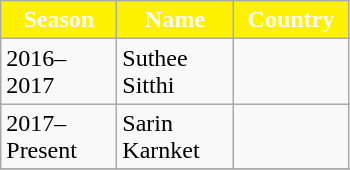<table class="wikitable">
<tr>
<th width="70px" style="background: #fff200; color: #FFFFFF; text-align: center">Season</th>
<th width="70px" style="background: #fff200; color: #FFFFFF">Name</th>
<th width="70px" style="background: #fff200; color: #FFFFFF">Country</th>
</tr>
<tr style="text-align:left;">
<td>2016–2017</td>
<td>Suthee Sitthi</td>
<td></td>
</tr>
<tr style="text-align:left;">
<td>2017–Present</td>
<td>Sarin Karnket</td>
<td></td>
</tr>
<tr>
</tr>
</table>
